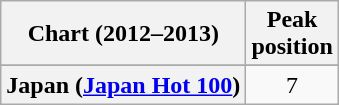<table class="wikitable sortable plainrowheaders" style="text-align:center">
<tr>
<th scope="col">Chart (2012–2013)</th>
<th scope="col">Peak<br>position</th>
</tr>
<tr>
</tr>
<tr>
</tr>
<tr>
<th scope="row">Japan (<a href='#'>Japan Hot 100</a>)</th>
<td>7</td>
</tr>
</table>
